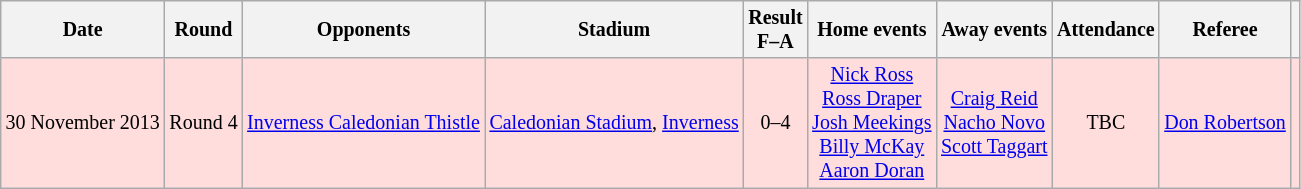<table class="wikitable" style="border-collapse:collapse; text-align:center; font-size:smaller;">
<tr style="background:#f0f6ff;">
<th>Date</th>
<th>Round</th>
<th>Opponents</th>
<th>Stadium</th>
<th>Result <br> F–A</th>
<th>Home events</th>
<th>Away events</th>
<th>Attendance</th>
<th>Referee</th>
<th></th>
</tr>
<tr style="background:#fdd;">
<td>30 November 2013</td>
<td>Round 4</td>
<td><a href='#'>Inverness Caledonian Thistle</a></td>
<td><a href='#'>Caledonian Stadium</a>, <a href='#'>Inverness</a></td>
<td>0–4</td>
<td><a href='#'>Nick Ross</a>  <br> <a href='#'>Ross Draper</a>  <br> <a href='#'>Josh Meekings</a>  <br> <a href='#'>Billy McKay</a>  <br> <a href='#'>Aaron Doran</a> </td>
<td><a href='#'>Craig Reid</a>  <br> <a href='#'>Nacho Novo</a>  <br> <a href='#'>Scott Taggart</a> </td>
<td>TBC</td>
<td><a href='#'>Don Robertson</a></td>
<td></td>
</tr>
</table>
